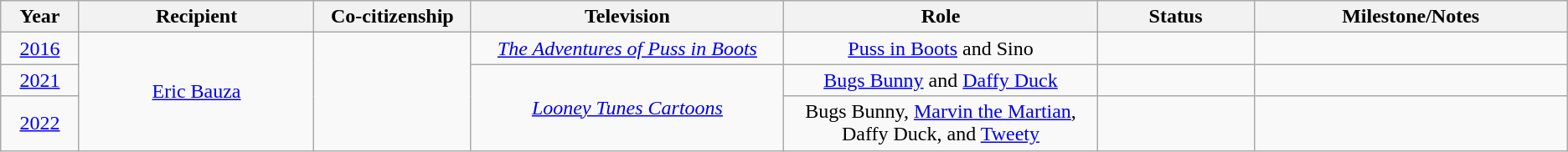<table class="wikitable" style="text-align: center">
<tr style="background:#ebf5ff;">
<th width="5%">Year</th>
<th width="15%">Recipient</th>
<th width="10%">Co-citizenship</th>
<th width="20%">Television</th>
<th width="20%">Role</th>
<th width="10%">Status</th>
<th width="20%">Milestone/Notes</th>
</tr>
<tr>
<td><a href='#'>2016</a></td>
<td rowspan="3"><a href='#'>Eric Bauza</a></td>
<td rowspan="3"></td>
<td><em><a href='#'>The Adventures of Puss in Boots</a></em></td>
<td><a href='#'>Puss in Boots</a> and Sino</td>
<td></td>
<td></td>
</tr>
<tr>
<td><a href='#'>2021</a></td>
<td rowspan="2"><em><a href='#'>Looney Tunes Cartoons</a></em></td>
<td><a href='#'>Bugs Bunny</a> and <a href='#'>Daffy Duck</a></td>
<td></td>
<td></td>
</tr>
<tr>
<td><a href='#'>2022</a></td>
<td>Bugs Bunny, <a href='#'>Marvin the Martian</a>, Daffy Duck, and <a href='#'>Tweety</a></td>
<td></td>
<td></td>
</tr>
</table>
